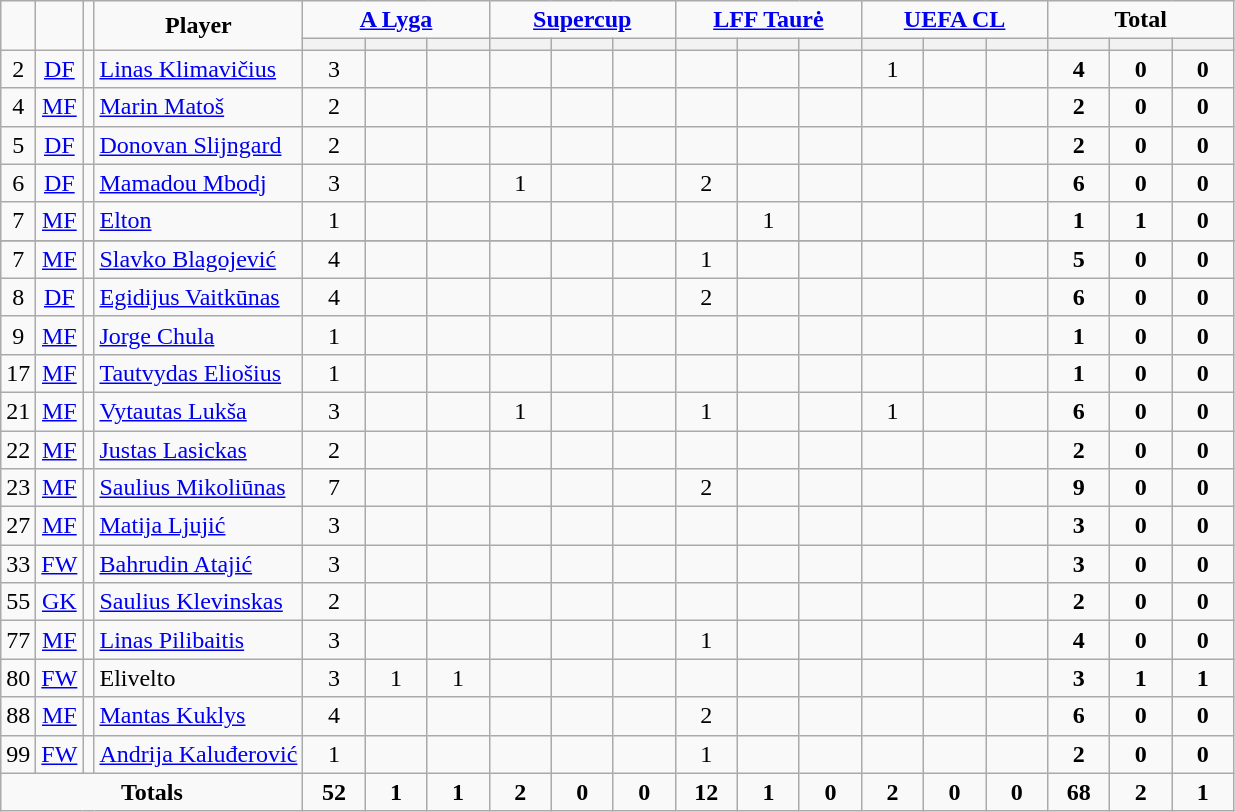<table class="wikitable" style="text-align:center;">
<tr>
<td rowspan="2" !width=15><strong></strong></td>
<td rowspan="2" !width=15><strong></strong></td>
<td rowspan="2" !width=15><strong></strong></td>
<td rowspan="2" !width=120><strong>Player</strong></td>
<td colspan="3"><strong><a href='#'>A Lyga</a></strong></td>
<td colspan="3"><strong><a href='#'>Supercup</a></strong></td>
<td colspan="3"><strong><a href='#'>LFF Taurė</a></strong></td>
<td colspan="3"><strong><a href='#'>UEFA CL</a></strong></td>
<td colspan="3"><strong>Total</strong></td>
</tr>
<tr>
<th width="34" background:#fe9;"></th>
<th width="34" background:#fe9;"></th>
<th width="34" background:#ff8888;"></th>
<th width="34" background:#fe9;"></th>
<th width="34" background:#fe9;"></th>
<th width="34" background:#ff8888;"></th>
<th width="34" background:#fe9;"></th>
<th width="34" background:#fe9;"></th>
<th width="34" background:#ff8888;"></th>
<th width="34" background:#fe9;"></th>
<th width="34" background:#fe9;"></th>
<th width="34" background:#ff8888;"></th>
<th width="34" background:#fe9;"></th>
<th width="34" background:#fe9;"></th>
<th width="34" background:#ff8888;"></th>
</tr>
<tr>
<td>2</td>
<td><a href='#'>DF</a></td>
<td></td>
<td align=left><a href='#'>Linas Klimavičius</a></td>
<td>3</td>
<td></td>
<td></td>
<td></td>
<td></td>
<td></td>
<td></td>
<td></td>
<td></td>
<td>1</td>
<td></td>
<td></td>
<td><strong>4</strong></td>
<td><strong>0</strong></td>
<td><strong>0</strong></td>
</tr>
<tr>
<td>4</td>
<td><a href='#'>MF</a></td>
<td></td>
<td align=left><a href='#'>Marin Matoš</a></td>
<td>2</td>
<td></td>
<td></td>
<td></td>
<td></td>
<td></td>
<td></td>
<td></td>
<td></td>
<td></td>
<td></td>
<td></td>
<td><strong>2</strong></td>
<td><strong>0</strong></td>
<td><strong>0</strong></td>
</tr>
<tr>
<td>5</td>
<td><a href='#'>DF</a></td>
<td></td>
<td align=left><a href='#'>Donovan Slijngard</a></td>
<td>2</td>
<td></td>
<td></td>
<td></td>
<td></td>
<td></td>
<td></td>
<td></td>
<td></td>
<td></td>
<td></td>
<td></td>
<td><strong>2</strong></td>
<td><strong>0</strong></td>
<td><strong>0</strong></td>
</tr>
<tr>
<td>6</td>
<td><a href='#'>DF</a></td>
<td></td>
<td align=left><a href='#'>Mamadou Mbodj</a></td>
<td>3</td>
<td></td>
<td></td>
<td>1</td>
<td></td>
<td></td>
<td>2</td>
<td></td>
<td></td>
<td></td>
<td></td>
<td></td>
<td><strong>6</strong></td>
<td><strong>0</strong></td>
<td><strong>0</strong></td>
</tr>
<tr>
<td>7</td>
<td><a href='#'>MF</a></td>
<td></td>
<td align=left><a href='#'>Elton</a></td>
<td>1</td>
<td></td>
<td></td>
<td></td>
<td></td>
<td></td>
<td></td>
<td>1</td>
<td></td>
<td></td>
<td></td>
<td></td>
<td><strong>1</strong></td>
<td><strong>1</strong></td>
<td><strong>0</strong></td>
</tr>
<tr>
</tr>
<tr>
<td>7</td>
<td><a href='#'>MF</a></td>
<td></td>
<td align=left><a href='#'>Slavko Blagojević</a></td>
<td>4</td>
<td></td>
<td></td>
<td></td>
<td></td>
<td></td>
<td>1</td>
<td></td>
<td></td>
<td></td>
<td></td>
<td></td>
<td><strong>5</strong></td>
<td><strong>0</strong></td>
<td><strong>0</strong></td>
</tr>
<tr>
<td>8</td>
<td><a href='#'>DF</a></td>
<td></td>
<td align=left><a href='#'>Egidijus Vaitkūnas</a></td>
<td>4</td>
<td></td>
<td></td>
<td></td>
<td></td>
<td></td>
<td>2</td>
<td></td>
<td></td>
<td></td>
<td></td>
<td></td>
<td><strong>6</strong></td>
<td><strong>0</strong></td>
<td><strong>0</strong></td>
</tr>
<tr>
<td>9</td>
<td><a href='#'>MF</a></td>
<td></td>
<td align=left><a href='#'>Jorge Chula</a></td>
<td>1</td>
<td></td>
<td></td>
<td></td>
<td></td>
<td></td>
<td></td>
<td></td>
<td></td>
<td></td>
<td></td>
<td></td>
<td><strong>1</strong></td>
<td><strong>0</strong></td>
<td><strong>0</strong></td>
</tr>
<tr>
<td>17</td>
<td><a href='#'>MF</a></td>
<td></td>
<td align=left><a href='#'>Tautvydas Eliošius</a></td>
<td>1</td>
<td></td>
<td></td>
<td></td>
<td></td>
<td></td>
<td></td>
<td></td>
<td></td>
<td></td>
<td></td>
<td></td>
<td><strong>1</strong></td>
<td><strong>0</strong></td>
<td><strong>0</strong></td>
</tr>
<tr>
<td>21</td>
<td><a href='#'>MF</a></td>
<td></td>
<td align=left><a href='#'>Vytautas Lukša</a></td>
<td>3</td>
<td></td>
<td></td>
<td>1</td>
<td></td>
<td></td>
<td>1</td>
<td></td>
<td></td>
<td>1</td>
<td></td>
<td></td>
<td><strong>6</strong></td>
<td><strong>0</strong></td>
<td><strong>0</strong></td>
</tr>
<tr>
<td>22</td>
<td><a href='#'>MF</a></td>
<td></td>
<td align=left><a href='#'>Justas Lasickas</a></td>
<td>2</td>
<td></td>
<td></td>
<td></td>
<td></td>
<td></td>
<td></td>
<td></td>
<td></td>
<td></td>
<td></td>
<td></td>
<td><strong>2</strong></td>
<td><strong>0</strong></td>
<td><strong>0</strong></td>
</tr>
<tr>
<td>23</td>
<td><a href='#'>MF</a></td>
<td></td>
<td align=left><a href='#'>Saulius Mikoliūnas</a></td>
<td>7</td>
<td></td>
<td></td>
<td></td>
<td></td>
<td></td>
<td>2</td>
<td></td>
<td></td>
<td></td>
<td></td>
<td></td>
<td><strong>9</strong></td>
<td><strong>0</strong></td>
<td><strong>0</strong></td>
</tr>
<tr>
<td>27</td>
<td><a href='#'>MF</a></td>
<td></td>
<td align=left><a href='#'>Matija Ljujić</a></td>
<td>3</td>
<td></td>
<td></td>
<td></td>
<td></td>
<td></td>
<td></td>
<td></td>
<td></td>
<td></td>
<td></td>
<td></td>
<td><strong>3</strong></td>
<td><strong>0</strong></td>
<td><strong>0</strong></td>
</tr>
<tr>
<td>33</td>
<td><a href='#'>FW</a></td>
<td></td>
<td align=left><a href='#'>Bahrudin Atajić</a></td>
<td>3</td>
<td></td>
<td></td>
<td></td>
<td></td>
<td></td>
<td></td>
<td></td>
<td></td>
<td></td>
<td></td>
<td></td>
<td><strong>3</strong></td>
<td><strong>0</strong></td>
<td><strong>0</strong></td>
</tr>
<tr>
<td>55</td>
<td><a href='#'>GK</a></td>
<td></td>
<td align=left><a href='#'>Saulius Klevinskas</a></td>
<td>2</td>
<td></td>
<td></td>
<td></td>
<td></td>
<td></td>
<td></td>
<td></td>
<td></td>
<td></td>
<td></td>
<td></td>
<td><strong>2</strong></td>
<td><strong>0</strong></td>
<td><strong>0</strong></td>
</tr>
<tr>
<td>77</td>
<td><a href='#'>MF</a></td>
<td></td>
<td align=left><a href='#'>Linas Pilibaitis</a></td>
<td>3</td>
<td></td>
<td></td>
<td></td>
<td></td>
<td></td>
<td>1</td>
<td></td>
<td></td>
<td></td>
<td></td>
<td></td>
<td><strong>4</strong></td>
<td><strong>0</strong></td>
<td><strong>0</strong></td>
</tr>
<tr>
<td>80</td>
<td><a href='#'>FW</a></td>
<td></td>
<td align=left>Elivelto</td>
<td>3</td>
<td>1</td>
<td>1</td>
<td></td>
<td></td>
<td></td>
<td></td>
<td></td>
<td></td>
<td></td>
<td></td>
<td></td>
<td><strong>3</strong></td>
<td><strong>1</strong></td>
<td><strong>1</strong></td>
</tr>
<tr>
<td>88</td>
<td><a href='#'>MF</a></td>
<td></td>
<td align=left><a href='#'>Mantas Kuklys</a></td>
<td>4</td>
<td></td>
<td></td>
<td></td>
<td></td>
<td></td>
<td>2</td>
<td></td>
<td></td>
<td></td>
<td></td>
<td></td>
<td><strong>6</strong></td>
<td><strong>0</strong></td>
<td><strong>0</strong></td>
</tr>
<tr>
<td>99</td>
<td><a href='#'>FW</a></td>
<td></td>
<td align=left><a href='#'>Andrija Kaluđerović</a></td>
<td>1</td>
<td></td>
<td></td>
<td></td>
<td></td>
<td></td>
<td>1</td>
<td></td>
<td></td>
<td></td>
<td></td>
<td></td>
<td><strong>2</strong></td>
<td><strong>0</strong></td>
<td><strong>0</strong></td>
</tr>
<tr>
<td colspan=4><strong>Totals</strong></td>
<td><strong>52</strong></td>
<td><strong>1</strong></td>
<td><strong>1</strong></td>
<td><strong>2</strong></td>
<td><strong>0</strong></td>
<td><strong>0</strong></td>
<td><strong>12</strong></td>
<td><strong>1</strong></td>
<td><strong>0</strong></td>
<td><strong>2</strong></td>
<td><strong>0</strong></td>
<td><strong>0</strong></td>
<td><strong>68</strong></td>
<td><strong>2</strong></td>
<td><strong>1</strong></td>
</tr>
</table>
